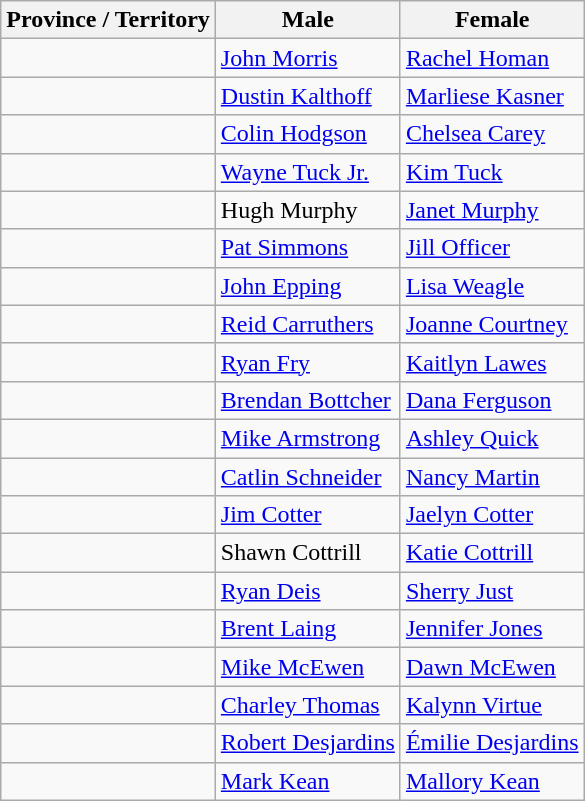<table class="wikitable">
<tr>
<th>Province / Territory</th>
<th>Male</th>
<th>Female</th>
</tr>
<tr>
<td><br></td>
<td><a href='#'>John Morris</a></td>
<td><a href='#'>Rachel Homan</a></td>
</tr>
<tr>
<td></td>
<td><a href='#'>Dustin Kalthoff</a></td>
<td><a href='#'>Marliese Kasner</a></td>
</tr>
<tr>
<td><br></td>
<td><a href='#'>Colin Hodgson</a></td>
<td><a href='#'>Chelsea Carey</a></td>
</tr>
<tr>
<td></td>
<td><a href='#'>Wayne Tuck Jr.</a></td>
<td><a href='#'>Kim Tuck</a></td>
</tr>
<tr>
<td></td>
<td>Hugh Murphy</td>
<td><a href='#'>Janet Murphy</a></td>
</tr>
<tr>
<td><br></td>
<td><a href='#'>Pat Simmons</a></td>
<td><a href='#'>Jill Officer</a></td>
</tr>
<tr>
<td></td>
<td><a href='#'>John Epping</a></td>
<td><a href='#'>Lisa Weagle</a></td>
</tr>
<tr>
<td><br></td>
<td><a href='#'>Reid Carruthers</a></td>
<td><a href='#'>Joanne Courtney</a></td>
</tr>
<tr>
<td><br></td>
<td><a href='#'>Ryan Fry</a></td>
<td><a href='#'>Kaitlyn Lawes</a></td>
</tr>
<tr>
<td></td>
<td><a href='#'>Brendan Bottcher</a></td>
<td><a href='#'>Dana Ferguson</a></td>
</tr>
<tr>
<td></td>
<td><a href='#'>Mike Armstrong</a></td>
<td><a href='#'>Ashley Quick</a></td>
</tr>
<tr>
<td></td>
<td><a href='#'>Catlin Schneider</a></td>
<td><a href='#'>Nancy Martin</a></td>
</tr>
<tr>
<td></td>
<td><a href='#'>Jim Cotter</a></td>
<td><a href='#'>Jaelyn Cotter</a></td>
</tr>
<tr>
<td></td>
<td>Shawn Cottrill</td>
<td><a href='#'>Katie Cottrill</a></td>
</tr>
<tr>
<td></td>
<td><a href='#'>Ryan Deis</a></td>
<td><a href='#'>Sherry Just</a></td>
</tr>
<tr>
<td></td>
<td><a href='#'>Brent Laing</a></td>
<td><a href='#'>Jennifer Jones</a></td>
</tr>
<tr>
<td></td>
<td><a href='#'>Mike McEwen</a></td>
<td><a href='#'>Dawn McEwen</a></td>
</tr>
<tr>
<td></td>
<td><a href='#'>Charley Thomas</a></td>
<td><a href='#'>Kalynn Virtue</a></td>
</tr>
<tr>
<td></td>
<td><a href='#'>Robert Desjardins</a></td>
<td><a href='#'>Émilie Desjardins</a></td>
</tr>
<tr>
<td></td>
<td><a href='#'>Mark Kean</a></td>
<td><a href='#'>Mallory Kean</a></td>
</tr>
</table>
